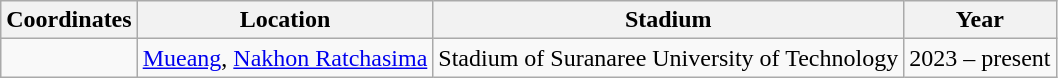<table class="wikitable sortable">
<tr>
<th>Coordinates</th>
<th>Location</th>
<th>Stadium</th>
<th>Year</th>
</tr>
<tr>
<td></td>
<td><a href='#'>Mueang</a>, <a href='#'>Nakhon Ratchasima</a></td>
<td>Stadium of Suranaree University of Technology</td>
<td>2023 – present</td>
</tr>
</table>
